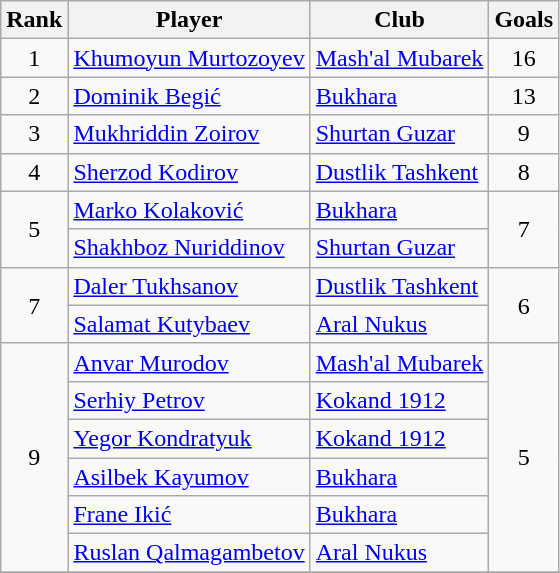<table class="wikitable" style="text-align:center">
<tr>
<th>Rank</th>
<th>Player</th>
<th>Club</th>
<th>Goals</th>
</tr>
<tr>
<td>1</td>
<td align="left"> <a href='#'>Khumoyun Murtozoyev</a></td>
<td align="left"><a href='#'>Mash'al Mubarek</a></td>
<td>16</td>
</tr>
<tr>
<td>2</td>
<td align="left"> <a href='#'>Dominik Begić</a></td>
<td align="left"><a href='#'>Bukhara</a></td>
<td>13</td>
</tr>
<tr>
<td>3</td>
<td align="left"> <a href='#'>Mukhriddin Zoirov</a></td>
<td align="left"><a href='#'>Shurtan Guzar</a></td>
<td>9</td>
</tr>
<tr>
<td>4</td>
<td align="left"> <a href='#'>Sherzod Kodirov</a></td>
<td align="left"><a href='#'>Dustlik Tashkent</a></td>
<td>8</td>
</tr>
<tr>
<td rowspan="2">5</td>
<td align="left"> <a href='#'>Marko Kolaković</a></td>
<td align="left"><a href='#'>Bukhara</a></td>
<td rowspan="2">7</td>
</tr>
<tr>
<td align="left"> <a href='#'>Shakhboz Nuriddinov</a></td>
<td align="left"><a href='#'>Shurtan Guzar</a></td>
</tr>
<tr>
<td rowspan="2">7</td>
<td align="left"> <a href='#'>Daler Tukhsanov</a></td>
<td align="left"><a href='#'>Dustlik Tashkent</a></td>
<td rowspan="2">6</td>
</tr>
<tr>
<td align="left"> <a href='#'>Salamat Kutybaev</a></td>
<td align="left"><a href='#'>Aral Nukus</a></td>
</tr>
<tr>
<td rowspan="6">9</td>
<td align="left"> <a href='#'>Anvar Murodov</a></td>
<td align="left"><a href='#'>Mash'al Mubarek</a></td>
<td rowspan="6">5</td>
</tr>
<tr>
<td align="left"> <a href='#'>Serhiy Petrov</a></td>
<td align="left"><a href='#'>Kokand 1912</a></td>
</tr>
<tr>
<td align="left"> <a href='#'>Yegor Kondratyuk</a></td>
<td align="left"><a href='#'>Kokand 1912</a></td>
</tr>
<tr>
<td align="left"> <a href='#'>Asilbek Kayumov</a></td>
<td align="left"><a href='#'>Bukhara</a></td>
</tr>
<tr>
<td align="left"> <a href='#'>Frane Ikić</a></td>
<td align="left"><a href='#'>Bukhara</a></td>
</tr>
<tr>
<td align="left"> <a href='#'>Ruslan Qalmagambetov</a></td>
<td align="left"><a href='#'>Aral Nukus</a></td>
</tr>
<tr>
</tr>
</table>
